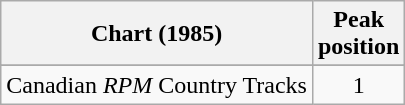<table class="wikitable sortable">
<tr>
<th align="left">Chart (1985)</th>
<th align="center">Peak<br>position</th>
</tr>
<tr>
</tr>
<tr>
<td align="left">Canadian <em>RPM</em> Country Tracks</td>
<td align="center">1</td>
</tr>
</table>
